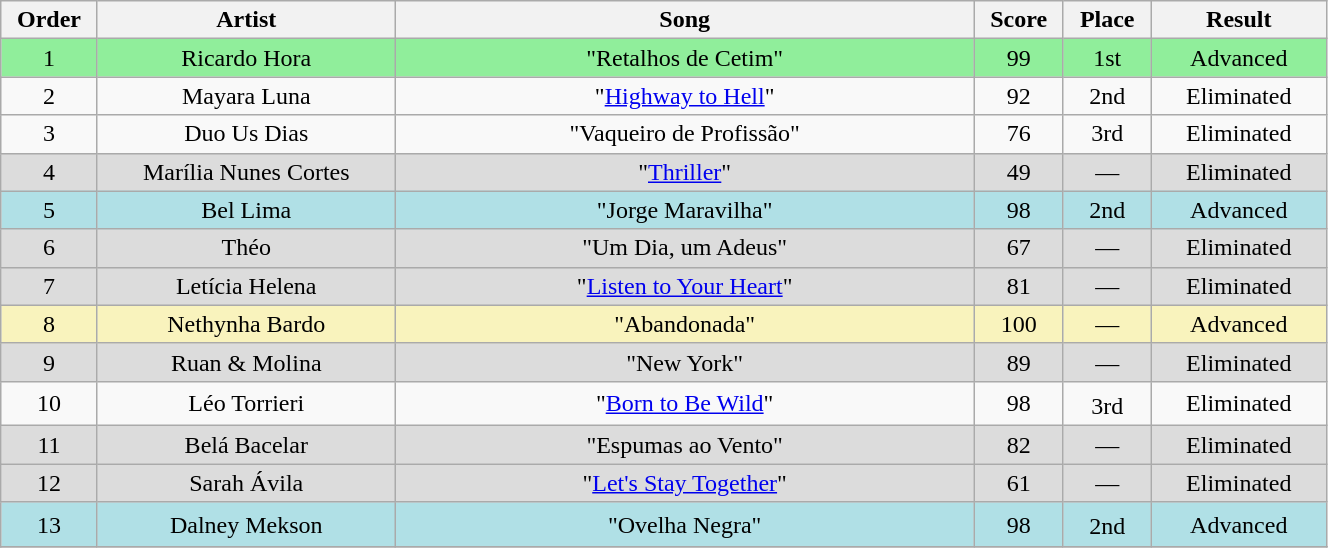<table class="wikitable" style="text-align:center; width:70%;">
<tr>
<th scope="col" width="05%">Order</th>
<th scope="col" width="17%">Artist</th>
<th scope="col" width="33%">Song</th>
<th scope="col" width="05%">Score</th>
<th scope="col" width="05%">Place</th>
<th scope="col" width="10%">Result</th>
</tr>
<tr bgcolor=90EE9B>
<td>1</td>
<td>Ricardo Hora</td>
<td>"Retalhos de Cetim"</td>
<td>99</td>
<td>1st</td>
<td>Advanced</td>
</tr>
<tr>
<td>2</td>
<td>Mayara Luna</td>
<td>"<a href='#'>Highway to Hell</a>"</td>
<td>92</td>
<td>2nd</td>
<td>Eliminated</td>
</tr>
<tr>
<td>3</td>
<td>Duo Us Dias</td>
<td>"Vaqueiro de Profissão"</td>
<td>76</td>
<td>3rd</td>
<td>Eliminated</td>
</tr>
<tr bgcolor=DCDCDC>
<td>4</td>
<td>Marília Nunes Cortes</td>
<td>"<a href='#'>Thriller</a>"</td>
<td>49</td>
<td>—</td>
<td>Eliminated</td>
</tr>
<tr bgcolor=B0E0E6>
<td>5</td>
<td>Bel Lima</td>
<td>"Jorge Maravilha"</td>
<td>98</td>
<td>2nd</td>
<td>Advanced</td>
</tr>
<tr bgcolor=DCDCDC>
<td>6</td>
<td>Théo</td>
<td>"Um Dia, um Adeus"</td>
<td>67</td>
<td>—</td>
<td>Eliminated</td>
</tr>
<tr bgcolor=DCDCDC>
<td>7</td>
<td>Letícia Helena</td>
<td>"<a href='#'>Listen to Your Heart</a>"</td>
<td>81</td>
<td>—</td>
<td>Eliminated</td>
</tr>
<tr bgcolor=F9F3BD>
<td>8</td>
<td>Nethynha Bardo</td>
<td>"Abandonada"</td>
<td>100</td>
<td>—</td>
<td>Advanced</td>
</tr>
<tr bgcolor=DCDCDC>
<td>9</td>
<td>Ruan & Molina</td>
<td>"New York"</td>
<td>89</td>
<td>—</td>
<td>Eliminated</td>
</tr>
<tr>
<td>10</td>
<td>Léo Torrieri</td>
<td>"<a href='#'>Born to Be Wild</a>"</td>
<td>98</td>
<td>3rd<sup></sup></td>
<td>Eliminated</td>
</tr>
<tr bgcolor=DCDCDC>
<td>11</td>
<td>Belá Bacelar</td>
<td>"Espumas ao Vento"</td>
<td>82</td>
<td>—</td>
<td>Eliminated</td>
</tr>
<tr bgcolor=DCDCDC>
<td>12</td>
<td>Sarah Ávila</td>
<td>"<a href='#'>Let's Stay Together</a>"</td>
<td>61</td>
<td>—</td>
<td>Eliminated</td>
</tr>
<tr bgcolor=B0E0E6>
<td>13</td>
<td>Dalney Mekson</td>
<td>"Ovelha Negra"</td>
<td>98</td>
<td>2nd<sup></sup></td>
<td>Advanced</td>
</tr>
<tr>
</tr>
</table>
